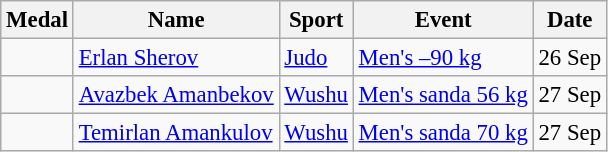<table class="wikitable sortable"  style="font-size:95%">
<tr>
<th>Medal</th>
<th>Name</th>
<th>Sport</th>
<th>Event</th>
<th>Date</th>
</tr>
<tr>
<td></td>
<td><a href='#'>Erlan Sherov</a></td>
<td><a href='#'>Judo</a></td>
<td><a href='#'>Men's –90 kg</a></td>
<td>26 Sep</td>
</tr>
<tr>
<td></td>
<td><a href='#'>Avazbek Amanbekov</a></td>
<td><a href='#'>Wushu</a></td>
<td><a href='#'>Men's sanda 56 kg</a></td>
<td>27 Sep</td>
</tr>
<tr>
<td></td>
<td><a href='#'>Temirlan Amankulov</a></td>
<td><a href='#'>Wushu</a></td>
<td><a href='#'>Men's sanda 70 kg</a></td>
<td>27 Sep</td>
</tr>
</table>
